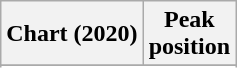<table class="wikitable sortable plainrowheaders" style="text-align:center">
<tr>
<th scope="col">Chart (2020)</th>
<th scope="col">Peak<br>position</th>
</tr>
<tr>
</tr>
<tr>
</tr>
</table>
